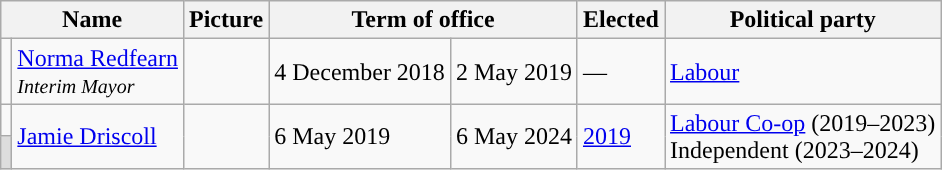<table class="wikitable">
<tr>
<th colspan="2">Name</th>
<th>Picture</th>
<th colspan="2">Term of office</th>
<th>Elected</th>
<th>Political party</th>
</tr>
<tr>
<td style="background-color: "></td>
<td><a href='#'>Norma Redfearn</a><br><small><em>Interim Mayor</em></small></td>
<td></td>
<td>4 December 2018</td>
<td>2 May 2019</td>
<td>—</td>
<td><a href='#'>Labour</a></td>
</tr>
<tr>
<td style="background-color: "></td>
<td rowspan="2"><a href='#'>Jamie Driscoll</a></td>
<td rowspan="2"></td>
<td rowspan="2">6 May 2019</td>
<td rowspan="2">6 May 2024</td>
<td rowspan="2"><a href='#'>2019</a></td>
<td rowspan="2"><a href='#'>Labour Co-op</a> (2019–2023)<br>Independent (2023–2024)</td>
</tr>
<tr>
<td style="background-color:#dddddd"></td>
</tr>
</table>
